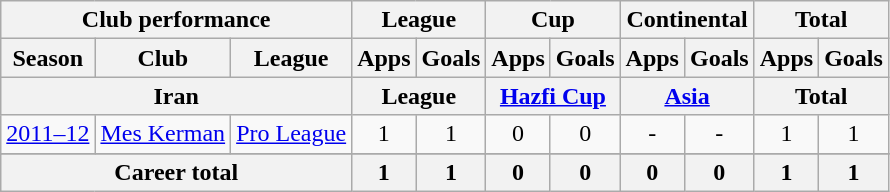<table class="wikitable" style="text-align:center">
<tr>
<th colspan=3>Club performance</th>
<th colspan=2>League</th>
<th colspan=2>Cup</th>
<th colspan=2>Continental</th>
<th colspan=2>Total</th>
</tr>
<tr>
<th>Season</th>
<th>Club</th>
<th>League</th>
<th>Apps</th>
<th>Goals</th>
<th>Apps</th>
<th>Goals</th>
<th>Apps</th>
<th>Goals</th>
<th>Apps</th>
<th>Goals</th>
</tr>
<tr>
<th colspan=3>Iran</th>
<th colspan=2>League</th>
<th colspan=2><a href='#'>Hazfi Cup</a></th>
<th colspan=2><a href='#'>Asia</a></th>
<th colspan=2>Total</th>
</tr>
<tr>
<td><a href='#'>2011–12</a></td>
<td rowspan="1"><a href='#'>Mes Kerman</a></td>
<td rowspan="1"><a href='#'>Pro League</a></td>
<td>1</td>
<td>1</td>
<td>0</td>
<td>0</td>
<td>-</td>
<td>-</td>
<td>1</td>
<td>1</td>
</tr>
<tr>
</tr>
<tr>
<th colspan=3>Career total</th>
<th>1</th>
<th>1</th>
<th>0</th>
<th>0</th>
<th>0</th>
<th>0</th>
<th>1</th>
<th>1</th>
</tr>
</table>
